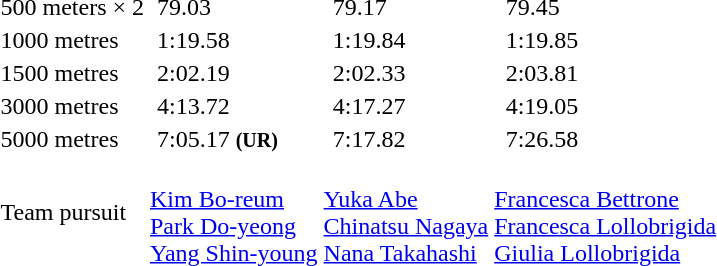<table>
<tr>
<td>500 meters × 2</td>
<td></td>
<td>79.03</td>
<td></td>
<td>79.17</td>
<td></td>
<td>79.45</td>
</tr>
<tr>
<td>1000 metres</td>
<td></td>
<td>1:19.58</td>
<td></td>
<td>1:19.84</td>
<td></td>
<td>1:19.85</td>
</tr>
<tr>
<td>1500 metres</td>
<td></td>
<td>2:02.19</td>
<td></td>
<td>2:02.33</td>
<td></td>
<td>2:03.81</td>
</tr>
<tr>
<td>3000 metres</td>
<td></td>
<td>4:13.72</td>
<td></td>
<td>4:17.27</td>
<td></td>
<td>4:19.05</td>
</tr>
<tr>
<td>5000 metres</td>
<td></td>
<td>7:05.17 <strong><small>(UR)</small></strong></td>
<td></td>
<td>7:17.82</td>
<td></td>
<td>7:26.58</td>
</tr>
<tr>
<td>Team pursuit</td>
<td colspan=2><br><a href='#'>Kim Bo-reum</a><br><a href='#'>Park Do-yeong</a><br><a href='#'>Yang Shin-young</a></td>
<td colspan=2><br><a href='#'>Yuka Abe</a><br><a href='#'>Chinatsu Nagaya</a><br><a href='#'>Nana Takahashi</a></td>
<td colspan=2><br><a href='#'>Francesca Bettrone</a><br><a href='#'>Francesca Lollobrigida</a><br><a href='#'>Giulia Lollobrigida</a></td>
</tr>
</table>
